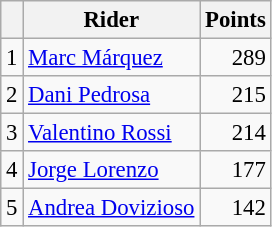<table class="wikitable" style="font-size: 95%;">
<tr>
<th></th>
<th>Rider</th>
<th>Points</th>
</tr>
<tr>
<td align=center>1</td>
<td> <a href='#'>Marc Márquez</a></td>
<td align=right>289</td>
</tr>
<tr>
<td align=center>2</td>
<td> <a href='#'>Dani Pedrosa</a></td>
<td align=right>215</td>
</tr>
<tr>
<td align=center>3</td>
<td> <a href='#'>Valentino Rossi</a></td>
<td align=right>214</td>
</tr>
<tr>
<td align=center>4</td>
<td> <a href='#'>Jorge Lorenzo</a></td>
<td align=right>177</td>
</tr>
<tr>
<td align=center>5</td>
<td> <a href='#'>Andrea Dovizioso</a></td>
<td align=right>142</td>
</tr>
</table>
